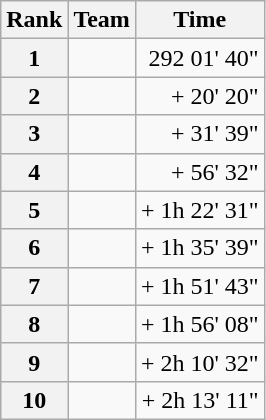<table class="wikitable">
<tr>
<th scope="col">Rank</th>
<th scope="col">Team</th>
<th scope="col">Time</th>
</tr>
<tr>
<th scope="row">1</th>
<td></td>
<td style="text-align:right;">292 01' 40"</td>
</tr>
<tr>
<th scope="row">2</th>
<td></td>
<td style="text-align:right;">+ 20' 20"</td>
</tr>
<tr>
<th scope="row">3</th>
<td></td>
<td style="text-align:right;">+ 31' 39"</td>
</tr>
<tr>
<th scope="row">4</th>
<td></td>
<td style="text-align:right;">+ 56' 32"</td>
</tr>
<tr>
<th scope="row">5</th>
<td></td>
<td style="text-align:right;">+ 1h 22' 31"</td>
</tr>
<tr>
<th scope="row">6</th>
<td></td>
<td style="text-align:right;">+ 1h 35' 39"</td>
</tr>
<tr>
<th scope="row">7</th>
<td></td>
<td style="text-align:right;">+ 1h 51' 43"</td>
</tr>
<tr>
<th scope="row">8</th>
<td></td>
<td style="text-align:right;">+ 1h 56' 08"</td>
</tr>
<tr>
<th scope="row">9</th>
<td></td>
<td style="text-align:right;">+ 2h 10' 32"</td>
</tr>
<tr>
<th scope="row">10</th>
<td></td>
<td style="text-align:right;">+ 2h 13' 11"</td>
</tr>
</table>
